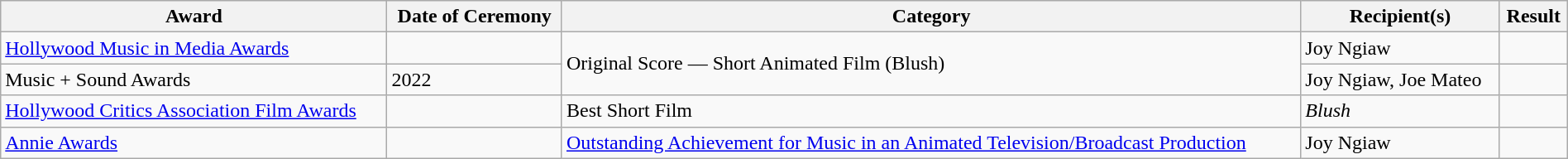<table class="wikitable sortable" style="width:100%;">
<tr>
<th scope="col">Award</th>
<th scope="col">Date of Ceremony</th>
<th scope="col">Category</th>
<th scope="col">Recipient(s)</th>
<th scope="col">Result</th>
</tr>
<tr>
<td><a href='#'>Hollywood Music in Media Awards</a></td>
<td><a href='#'></a></td>
<td rowspan="2">Original Score — Short Animated Film (Blush)</td>
<td>Joy Ngiaw</td>
<td></td>
</tr>
<tr>
<td>Music + Sound Awards</td>
<td>2022</td>
<td>Joy Ngiaw, Joe Mateo</td>
<td></td>
</tr>
<tr>
<td><a href='#'>Hollywood Critics Association Film Awards</a></td>
<td><a href='#'></a></td>
<td>Best Short Film</td>
<td><em>Blush</em></td>
<td></td>
</tr>
<tr>
<td><a href='#'>Annie Awards</a></td>
<td><a href='#'></a></td>
<td><a href='#'>Outstanding Achievement for Music in an Animated Television/Broadcast Production</a></td>
<td>Joy Ngiaw</td>
<td></td>
</tr>
</table>
